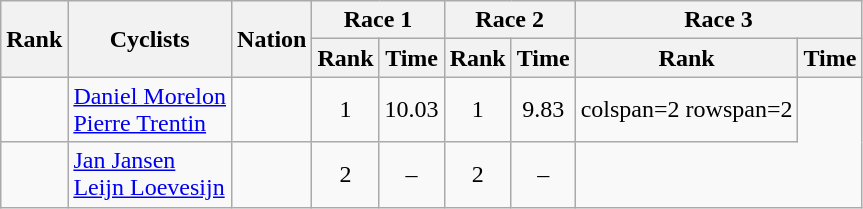<table class="wikitable sortable" style="text-align:center">
<tr>
<th rowspan=2>Rank</th>
<th rowspan=2>Cyclists</th>
<th rowspan=2>Nation</th>
<th colspan=2>Race 1</th>
<th colspan=2>Race 2</th>
<th colspan=2>Race 3</th>
</tr>
<tr>
<th>Rank</th>
<th>Time</th>
<th>Rank</th>
<th>Time</th>
<th>Rank</th>
<th>Time</th>
</tr>
<tr>
<td></td>
<td align=left><a href='#'>Daniel Morelon</a><br><a href='#'>Pierre Trentin</a></td>
<td align=left></td>
<td>1</td>
<td>10.03</td>
<td>1</td>
<td>9.83</td>
<td>colspan=2 rowspan=2 </td>
</tr>
<tr>
<td></td>
<td align=left><a href='#'>Jan Jansen</a><br><a href='#'>Leijn Loevesijn</a></td>
<td align=left></td>
<td>2</td>
<td>–</td>
<td>2</td>
<td>–</td>
</tr>
</table>
